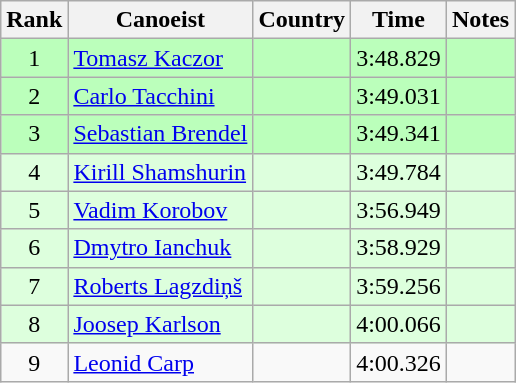<table class="wikitable" style="text-align:center">
<tr>
<th>Rank</th>
<th>Canoeist</th>
<th>Country</th>
<th>Time</th>
<th>Notes</th>
</tr>
<tr bgcolor=bbffbb>
<td>1</td>
<td align=left><a href='#'>Tomasz Kaczor</a></td>
<td align=left></td>
<td>3:48.829</td>
<td></td>
</tr>
<tr bgcolor=bbffbb>
<td>2</td>
<td align=left><a href='#'>Carlo Tacchini</a></td>
<td align=left></td>
<td>3:49.031</td>
<td></td>
</tr>
<tr bgcolor=bbffbb>
<td>3</td>
<td align=left><a href='#'>Sebastian Brendel</a></td>
<td align=left></td>
<td>3:49.341</td>
<td></td>
</tr>
<tr bgcolor=ddffdd>
<td>4</td>
<td align=left><a href='#'>Kirill Shamshurin</a></td>
<td align=left></td>
<td>3:49.784</td>
<td></td>
</tr>
<tr bgcolor=ddffdd>
<td>5</td>
<td align=left><a href='#'>Vadim Korobov</a></td>
<td align=left></td>
<td>3:56.949</td>
<td></td>
</tr>
<tr bgcolor=ddffdd>
<td>6</td>
<td align=left><a href='#'>Dmytro Ianchuk</a></td>
<td align=left></td>
<td>3:58.929</td>
<td></td>
</tr>
<tr bgcolor=ddffdd>
<td>7</td>
<td align=left><a href='#'>Roberts Lagzdiņš</a></td>
<td align=left></td>
<td>3:59.256</td>
<td></td>
</tr>
<tr bgcolor=ddffdd>
<td>8</td>
<td align=left><a href='#'>Joosep Karlson</a></td>
<td align=left></td>
<td>4:00.066</td>
<td></td>
</tr>
<tr>
<td>9</td>
<td align=left><a href='#'>Leonid Carp</a></td>
<td align=left></td>
<td>4:00.326</td>
<td></td>
</tr>
</table>
